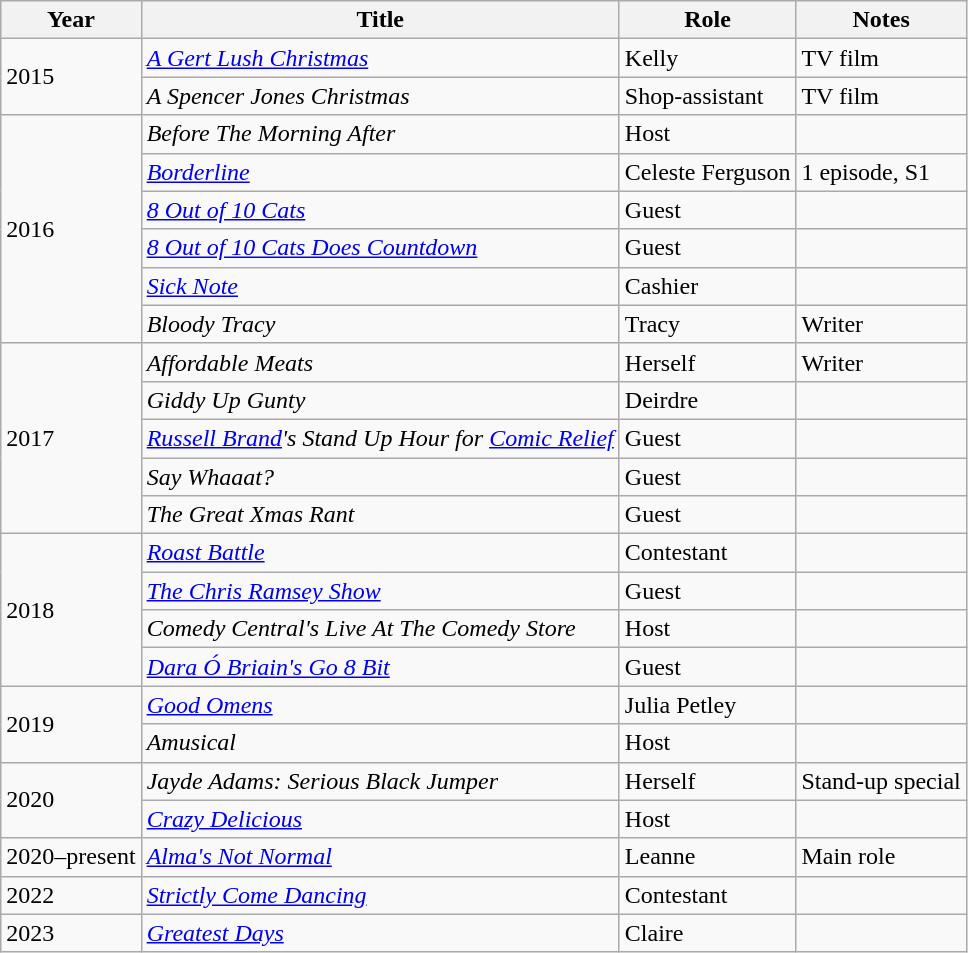<table class="wikitable">
<tr>
<th>Year</th>
<th>Title</th>
<th>Role</th>
<th>Notes</th>
</tr>
<tr>
<td rowspan="2">2015</td>
<td><em><a href='#'>A Gert Lush Christmas</a></em></td>
<td>Kelly</td>
<td>TV film</td>
</tr>
<tr>
<td><em>A Spencer Jones Christmas</em></td>
<td>Shop-assistant</td>
<td>TV film</td>
</tr>
<tr>
<td rowspan="6">2016</td>
<td><em>Before The Morning After</em></td>
<td>Host</td>
<td></td>
</tr>
<tr>
<td><em><a href='#'>Borderline</a></em></td>
<td>Celeste Ferguson</td>
<td>1 episode, S1</td>
</tr>
<tr>
<td><em><a href='#'>8 Out of 10 Cats</a></em></td>
<td>Guest</td>
<td></td>
</tr>
<tr>
<td><em><a href='#'>8 Out of 10 Cats Does Countdown</a></em></td>
<td>Guest</td>
<td></td>
</tr>
<tr>
<td><em><a href='#'>Sick Note</a></em></td>
<td>Cashier</td>
<td></td>
</tr>
<tr>
<td><em>Bloody Tracy</em></td>
<td>Tracy</td>
<td>Writer</td>
</tr>
<tr>
<td rowspan="5">2017</td>
<td><em>Affordable Meats</em></td>
<td>Herself</td>
<td>Writer</td>
</tr>
<tr>
<td><em>Giddy Up Gunty</em></td>
<td>Deirdre</td>
<td></td>
</tr>
<tr>
<td><em><a href='#'>Russell Brand</a>'s Stand Up Hour for <a href='#'>Comic Relief</a></em></td>
<td>Guest</td>
<td></td>
</tr>
<tr>
<td><em>Say Whaaat?</em></td>
<td>Guest</td>
<td></td>
</tr>
<tr>
<td><em>The Great Xmas Rant</em></td>
<td>Guest</td>
<td></td>
</tr>
<tr>
<td rowspan="4">2018</td>
<td><em><a href='#'>Roast Battle</a></em></td>
<td>Contestant</td>
<td></td>
</tr>
<tr>
<td><em><a href='#'>The Chris Ramsey Show</a></em></td>
<td>Guest</td>
<td></td>
</tr>
<tr>
<td><em>Comedy Central's Live At The Comedy Store</em></td>
<td>Host</td>
<td></td>
</tr>
<tr>
<td><em><a href='#'>Dara Ó Briain's Go 8 Bit</a></em></td>
<td>Guest</td>
<td></td>
</tr>
<tr>
<td rowspan="2">2019</td>
<td><em><a href='#'>Good Omens</a></em></td>
<td>Julia Petley</td>
<td></td>
</tr>
<tr>
<td><em>Amusical</em></td>
<td>Host</td>
<td></td>
</tr>
<tr>
<td rowspan="2">2020</td>
<td><em>Jayde Adams: Serious Black Jumper</em></td>
<td>Herself</td>
<td>Stand-up special</td>
</tr>
<tr>
<td><em><a href='#'>Crazy Delicious</a></em></td>
<td>Host</td>
<td></td>
</tr>
<tr>
<td>2020–present</td>
<td><em><a href='#'>Alma's Not Normal</a></em></td>
<td>Leanne</td>
<td>Main role</td>
</tr>
<tr>
<td>2022</td>
<td><em><a href='#'>Strictly Come Dancing</a></em></td>
<td>Contestant</td>
<td></td>
</tr>
<tr>
<td>2023</td>
<td><em><a href='#'>Greatest Days</a></em></td>
<td>Claire</td>
<td></td>
</tr>
</table>
